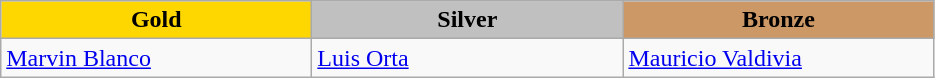<table class="wikitable" style="text-align:left">
<tr align="center">
<td width=200 bgcolor=gold><strong>Gold</strong></td>
<td width=200 bgcolor=silver><strong>Silver</strong></td>
<td width=200 bgcolor=CC9966><strong>Bronze</strong></td>
</tr>
<tr>
<td><a href='#'>Marvin Blanco</a><br><em></em></td>
<td><a href='#'>Luis Orta</a><br><em></em></td>
<td><a href='#'>Mauricio Valdivia</a><br><em></em></td>
</tr>
</table>
